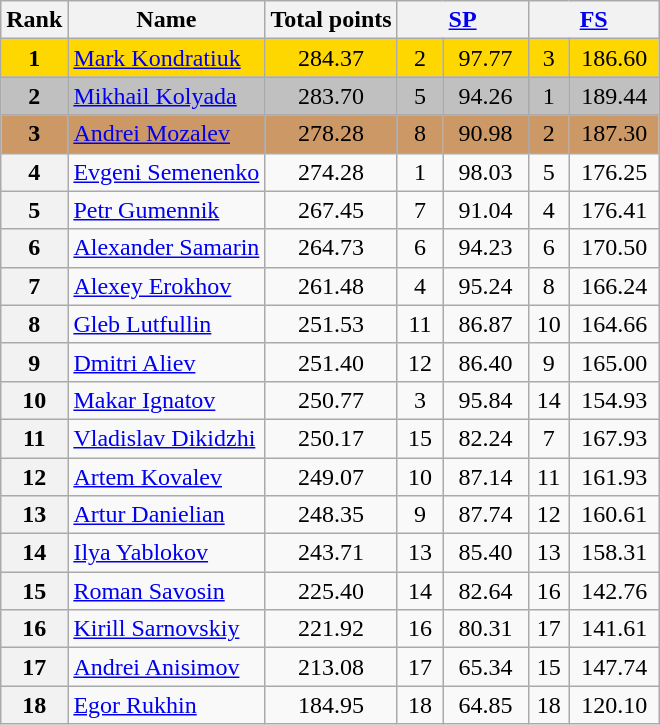<table class="wikitable sortable">
<tr>
<th>Rank</th>
<th>Name</th>
<th>Total points</th>
<th colspan="2" width="80px"><a href='#'>SP</a></th>
<th colspan="2" width="80px"><a href='#'>FS</a></th>
</tr>
<tr bgcolor="gold">
<td align="center"><strong>1</strong></td>
<td><a href='#'>Mark Kondratiuk</a></td>
<td align="center">284.37</td>
<td align="center">2</td>
<td align="center">97.77</td>
<td align="center">3</td>
<td align="center">186.60</td>
</tr>
<tr bgcolor="silver">
<td align="center"><strong>2</strong></td>
<td><a href='#'>Mikhail Kolyada</a></td>
<td align="center">283.70</td>
<td align="center">5</td>
<td align="center">94.26</td>
<td align="center">1</td>
<td align="center">189.44</td>
</tr>
<tr bgcolor="cc9966">
<td align="center"><strong>3</strong></td>
<td><a href='#'>Andrei Mozalev</a></td>
<td align="center">278.28</td>
<td align="center">8</td>
<td align="center">90.98</td>
<td align="center">2</td>
<td align="center">187.30</td>
</tr>
<tr>
<th>4</th>
<td><a href='#'>Evgeni Semenenko</a></td>
<td align="center">274.28</td>
<td align="center">1</td>
<td align="center">98.03</td>
<td align="center">5</td>
<td align="center">176.25</td>
</tr>
<tr>
<th>5</th>
<td><a href='#'>Petr Gumennik</a></td>
<td align="center">267.45</td>
<td align="center">7</td>
<td align="center">91.04</td>
<td align="center">4</td>
<td align="center">176.41</td>
</tr>
<tr>
<th>6</th>
<td><a href='#'>Alexander Samarin</a></td>
<td align="center">264.73</td>
<td align="center">6</td>
<td align="center">94.23</td>
<td align="center">6</td>
<td align="center">170.50</td>
</tr>
<tr>
<th>7</th>
<td><a href='#'>Alexey Erokhov</a></td>
<td align="center">261.48</td>
<td align="center">4</td>
<td align="center">95.24</td>
<td align="center">8</td>
<td align="center">166.24</td>
</tr>
<tr>
<th>8</th>
<td><a href='#'>Gleb Lutfullin</a></td>
<td align="center">251.53</td>
<td align="center">11</td>
<td align="center">86.87</td>
<td align="center">10</td>
<td align="center">164.66</td>
</tr>
<tr>
<th>9</th>
<td><a href='#'>Dmitri Aliev</a></td>
<td align="center">251.40</td>
<td align="center">12</td>
<td align="center">86.40</td>
<td align="center">9</td>
<td align="center">165.00</td>
</tr>
<tr>
<th>10</th>
<td><a href='#'>Makar Ignatov</a></td>
<td align="center">250.77</td>
<td align="center">3</td>
<td align="center">95.84</td>
<td align="center">14</td>
<td align="center">154.93</td>
</tr>
<tr>
<th>11</th>
<td><a href='#'>Vladislav Dikidzhi</a></td>
<td align="center">250.17</td>
<td align="center">15</td>
<td align="center">82.24</td>
<td align="center">7</td>
<td align="center">167.93</td>
</tr>
<tr>
<th>12</th>
<td><a href='#'>Artem Kovalev</a></td>
<td align="center">249.07</td>
<td align="center">10</td>
<td align="center">87.14</td>
<td align="center">11</td>
<td align="center">161.93</td>
</tr>
<tr>
<th>13</th>
<td><a href='#'>Artur Danielian</a></td>
<td align="center">248.35</td>
<td align="center">9</td>
<td align="center">87.74</td>
<td align="center">12</td>
<td align="center">160.61</td>
</tr>
<tr>
<th>14</th>
<td><a href='#'>Ilya Yablokov</a></td>
<td align="center">243.71</td>
<td align="center">13</td>
<td align="center">85.40</td>
<td align="center">13</td>
<td align="center">158.31</td>
</tr>
<tr>
<th>15</th>
<td><a href='#'>Roman Savosin</a></td>
<td align="center">225.40</td>
<td align="center">14</td>
<td align="center">82.64</td>
<td align="center">16</td>
<td align="center">142.76</td>
</tr>
<tr>
<th>16</th>
<td><a href='#'>Kirill Sarnovskiy</a></td>
<td align="center">221.92</td>
<td align="center">16</td>
<td align="center">80.31</td>
<td align="center">17</td>
<td align="center">141.61</td>
</tr>
<tr>
<th>17</th>
<td><a href='#'>Andrei Anisimov</a></td>
<td align="center">213.08</td>
<td align="center">17</td>
<td align="center">65.34</td>
<td align="center">15</td>
<td align="center">147.74</td>
</tr>
<tr>
<th>18</th>
<td><a href='#'>Egor Rukhin</a></td>
<td align="center">184.95</td>
<td align="center">18</td>
<td align="center">64.85</td>
<td align="center">18</td>
<td align="center">120.10</td>
</tr>
</table>
